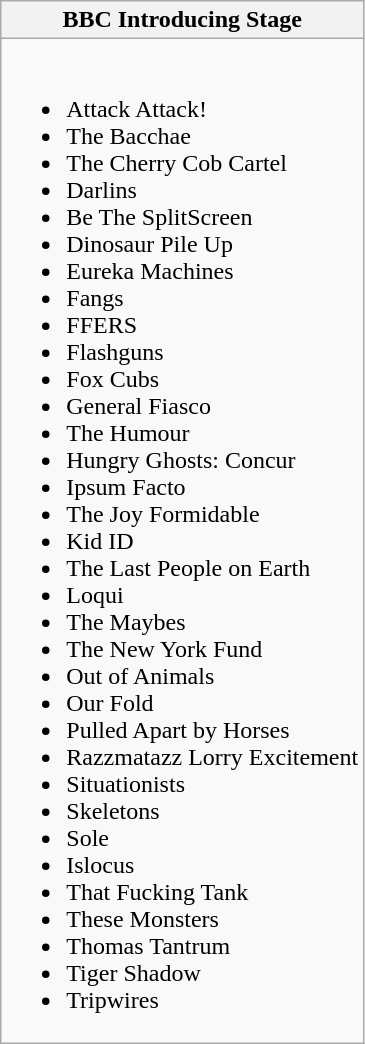<table class="wikitable">
<tr>
<th>BBC Introducing Stage</th>
</tr>
<tr>
<td><br><ul><li>Attack Attack!</li><li>The Bacchae</li><li>The Cherry Cob Cartel</li><li>Darlins</li><li>Be The SplitScreen</li><li>Dinosaur Pile Up</li><li>Eureka Machines</li><li>Fangs</li><li>FFERS</li><li>Flashguns</li><li>Fox Cubs</li><li>General Fiasco</li><li>The Humour</li><li>Hungry Ghosts: Concur</li><li>Ipsum Facto</li><li>The Joy Formidable</li><li>Kid ID</li><li>The Last People on Earth</li><li>Loqui</li><li>The Maybes</li><li>The New York Fund</li><li>Out of Animals</li><li>Our Fold</li><li>Pulled Apart by Horses</li><li>Razzmatazz Lorry Excitement</li><li>Situationists</li><li>Skeletons</li><li>Sole</li><li>Islocus</li><li>That Fucking Tank</li><li>These Monsters</li><li>Thomas Tantrum</li><li>Tiger Shadow</li><li>Tripwires</li></ul></td>
</tr>
</table>
